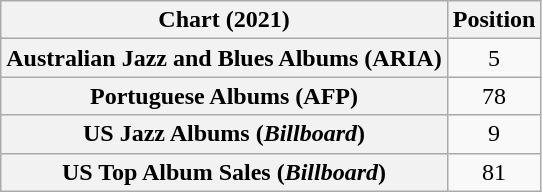<table class="wikitable sortable plainrowheaders" style="text-align:center">
<tr>
<th scope="col">Chart (2021)</th>
<th scope="col">Position</th>
</tr>
<tr>
<th scope="row">Australian Jazz and Blues Albums (ARIA)</th>
<td>5</td>
</tr>
<tr>
<th scope="row">Portuguese Albums (AFP)</th>
<td>78</td>
</tr>
<tr>
<th scope="row">US Jazz Albums (<em>Billboard</em>)</th>
<td>9</td>
</tr>
<tr>
<th scope="row">US Top Album Sales (<em>Billboard</em>)</th>
<td>81</td>
</tr>
</table>
